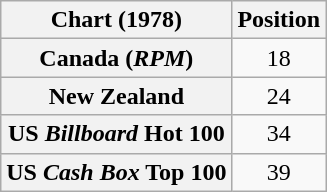<table class="wikitable sortable plainrowheaders">
<tr>
<th>Chart (1978)</th>
<th>Position</th>
</tr>
<tr>
<th scope="row">Canada (<em>RPM</em>)</th>
<td style="text-align:center;">18</td>
</tr>
<tr>
<th scope="row">New Zealand</th>
<td style="text-align:center;">24</td>
</tr>
<tr>
<th scope="row">US <em>Billboard</em> Hot 100</th>
<td style="text-align:center;">34</td>
</tr>
<tr>
<th scope="row">US <em>Cash Box</em> Top 100</th>
<td style="text-align:center;">39</td>
</tr>
</table>
